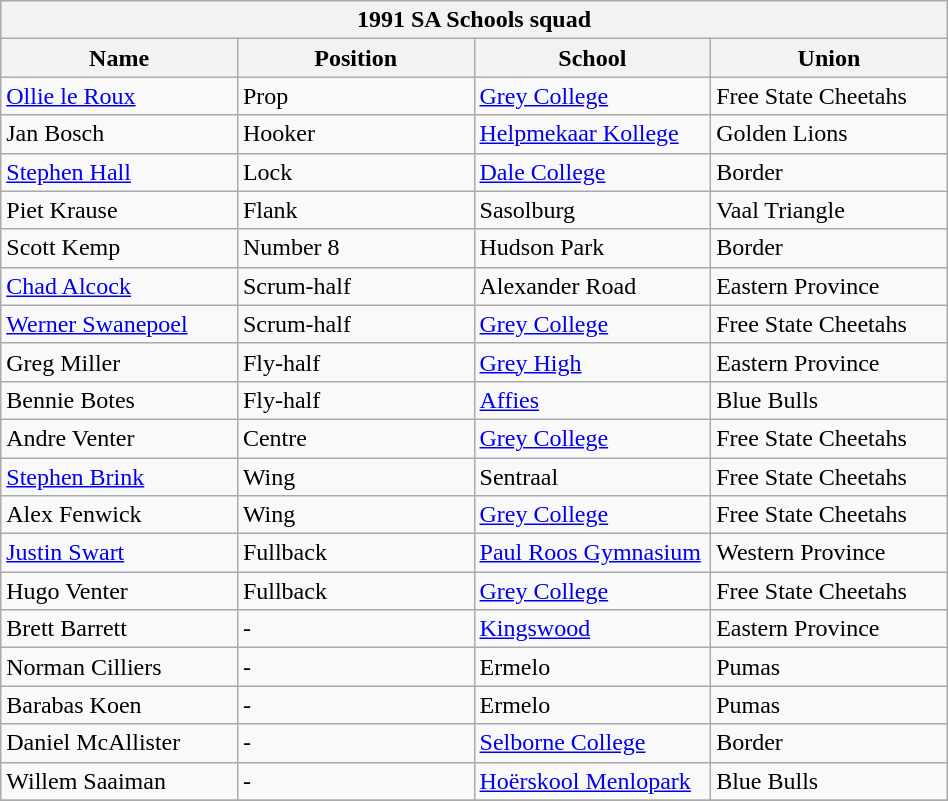<table class="wikitable" style="text-align:left; width:50%">
<tr>
<th colspan="100%">1991 SA Schools squad</th>
</tr>
<tr>
<th style="width:25%;">Name</th>
<th style="width:25%;">Position</th>
<th style="width:25%;">School</th>
<th style="width:25%;">Union</th>
</tr>
<tr>
<td><a href='#'>Ollie le Roux</a></td>
<td>Prop</td>
<td><a href='#'>Grey College</a></td>
<td>Free State Cheetahs</td>
</tr>
<tr>
<td>Jan Bosch</td>
<td>Hooker</td>
<td><a href='#'>Helpmekaar Kollege</a></td>
<td>Golden Lions</td>
</tr>
<tr>
<td><a href='#'>Stephen Hall</a></td>
<td>Lock</td>
<td><a href='#'>Dale College</a></td>
<td>Border</td>
</tr>
<tr>
<td>Piet Krause</td>
<td>Flank</td>
<td>Sasolburg</td>
<td>Vaal Triangle</td>
</tr>
<tr>
<td>Scott Kemp</td>
<td>Number 8</td>
<td>Hudson Park</td>
<td>Border</td>
</tr>
<tr>
<td><a href='#'>Chad Alcock</a></td>
<td>Scrum-half</td>
<td>Alexander Road</td>
<td>Eastern Province</td>
</tr>
<tr>
<td><a href='#'>Werner Swanepoel</a></td>
<td>Scrum-half</td>
<td><a href='#'>Grey College</a></td>
<td>Free State Cheetahs</td>
</tr>
<tr>
<td>Greg Miller</td>
<td>Fly-half</td>
<td><a href='#'>Grey High</a></td>
<td>Eastern Province</td>
</tr>
<tr>
<td>Bennie Botes</td>
<td>Fly-half</td>
<td><a href='#'>Affies</a></td>
<td>Blue Bulls</td>
</tr>
<tr>
<td>Andre Venter</td>
<td>Centre</td>
<td><a href='#'>Grey College</a></td>
<td>Free State Cheetahs</td>
</tr>
<tr>
<td><a href='#'>Stephen Brink</a></td>
<td>Wing</td>
<td>Sentraal</td>
<td>Free State Cheetahs</td>
</tr>
<tr>
<td>Alex Fenwick</td>
<td>Wing</td>
<td><a href='#'>Grey College</a></td>
<td>Free State Cheetahs</td>
</tr>
<tr>
<td><a href='#'>Justin Swart</a></td>
<td>Fullback</td>
<td><a href='#'>Paul Roos Gymnasium</a></td>
<td>Western Province</td>
</tr>
<tr>
<td>Hugo Venter</td>
<td>Fullback</td>
<td><a href='#'>Grey College</a></td>
<td>Free State Cheetahs</td>
</tr>
<tr>
<td>Brett Barrett</td>
<td>-</td>
<td><a href='#'>Kingswood</a></td>
<td>Eastern Province</td>
</tr>
<tr>
<td>Norman Cilliers</td>
<td>-</td>
<td>Ermelo</td>
<td>Pumas</td>
</tr>
<tr>
<td>Barabas Koen</td>
<td>-</td>
<td>Ermelo</td>
<td>Pumas</td>
</tr>
<tr>
<td>Daniel McAllister</td>
<td>-</td>
<td><a href='#'>Selborne College</a></td>
<td>Border</td>
</tr>
<tr>
<td>Willem Saaiman</td>
<td>-</td>
<td><a href='#'>Hoërskool Menlopark</a></td>
<td>Blue Bulls</td>
</tr>
<tr>
</tr>
</table>
